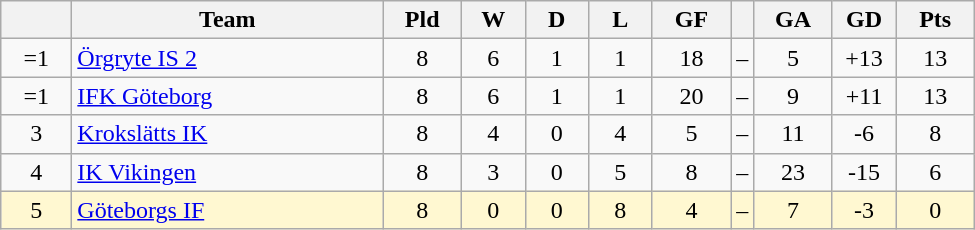<table class="wikitable" style="text-align: center;">
<tr>
<th style="width: 40px;"></th>
<th style="width: 200px;">Team</th>
<th style="width: 45px;">Pld</th>
<th style="width: 35px;">W</th>
<th style="width: 35px;">D</th>
<th style="width: 35px;">L</th>
<th style="width: 45px;">GF</th>
<th></th>
<th style="width: 45px;">GA</th>
<th style="width: 35px;">GD</th>
<th style="width: 45px;">Pts</th>
</tr>
<tr>
<td>=1</td>
<td style="text-align: left;"><a href='#'>Örgryte IS 2</a></td>
<td>8</td>
<td>6</td>
<td>1</td>
<td>1</td>
<td>18</td>
<td>–</td>
<td>5</td>
<td>+13</td>
<td>13</td>
</tr>
<tr>
<td>=1</td>
<td style="text-align: left;"><a href='#'>IFK Göteborg</a></td>
<td>8</td>
<td>6</td>
<td>1</td>
<td>1</td>
<td>20</td>
<td>–</td>
<td>9</td>
<td>+11</td>
<td>13</td>
</tr>
<tr>
<td>3</td>
<td style="text-align: left;"><a href='#'>Krokslätts IK</a></td>
<td>8</td>
<td>4</td>
<td>0</td>
<td>4</td>
<td>5</td>
<td>–</td>
<td>11</td>
<td>-6</td>
<td>8</td>
</tr>
<tr>
<td>4</td>
<td style="text-align: left;"><a href='#'>IK Vikingen</a></td>
<td>8</td>
<td>3</td>
<td>0</td>
<td>5</td>
<td>8</td>
<td>–</td>
<td>23</td>
<td>-15</td>
<td>6</td>
</tr>
<tr style="background: #fff8d1">
<td>5</td>
<td style="text-align: left;"><a href='#'>Göteborgs IF</a></td>
<td>8</td>
<td>0</td>
<td>0</td>
<td>8</td>
<td>4</td>
<td>–</td>
<td>7</td>
<td>-3</td>
<td>0</td>
</tr>
</table>
